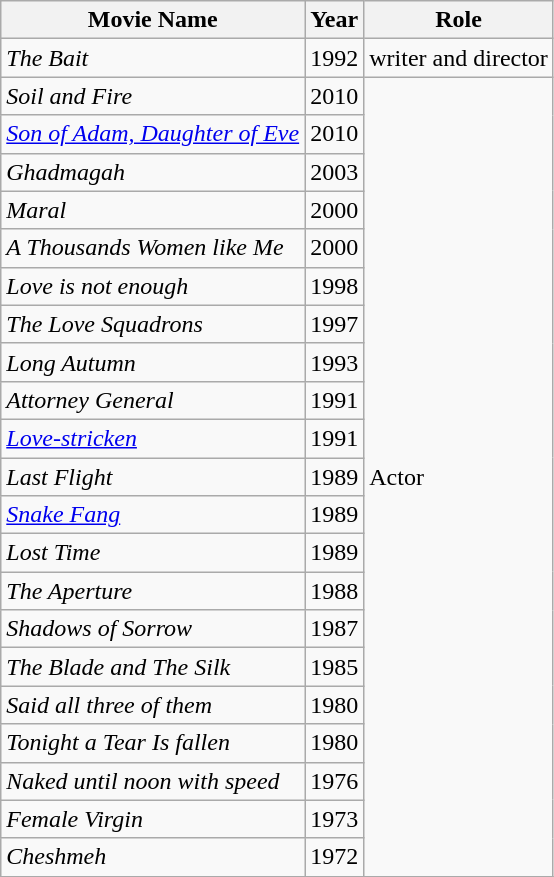<table class="wikitable">
<tr>
<th>Movie Name</th>
<th>Year</th>
<th>Role</th>
</tr>
<tr>
<td><em>The Bait</em></td>
<td>1992</td>
<td>writer and director</td>
</tr>
<tr>
<td><em>Soil and Fire</em></td>
<td>2010</td>
<td rowspan="21">Actor</td>
</tr>
<tr>
<td><em><a href='#'>Son of Adam, Daughter of Eve</a></em></td>
<td>2010</td>
</tr>
<tr>
<td><em>Ghadmagah</em></td>
<td>2003</td>
</tr>
<tr>
<td><em>Maral</em></td>
<td>2000</td>
</tr>
<tr>
<td><em>A Thousands Women like Me</em></td>
<td>2000</td>
</tr>
<tr>
<td><em>Love is not enough</em></td>
<td>1998</td>
</tr>
<tr>
<td><em>The Love Squadrons</em></td>
<td>1997</td>
</tr>
<tr>
<td><em>Long Autumn</em></td>
<td>1993</td>
</tr>
<tr>
<td><em>Attorney General</em></td>
<td>1991</td>
</tr>
<tr>
<td><em><a href='#'>Love-stricken</a></em></td>
<td>1991</td>
</tr>
<tr>
<td><em>Last Flight</em></td>
<td>1989</td>
</tr>
<tr>
<td><em><a href='#'>Snake Fang</a></em></td>
<td>1989</td>
</tr>
<tr>
<td><em>Lost Time</em></td>
<td>1989</td>
</tr>
<tr>
<td><em>The Aperture</em></td>
<td>1988</td>
</tr>
<tr>
<td><em>Shadows of Sorrow</em></td>
<td>1987</td>
</tr>
<tr>
<td><em>The Blade and The Silk</em></td>
<td>1985</td>
</tr>
<tr>
<td><em>Said all three of them</em></td>
<td>1980</td>
</tr>
<tr>
<td><em>Tonight a Tear Is fallen</em></td>
<td>1980</td>
</tr>
<tr>
<td><em>Naked until noon with speed</em></td>
<td>1976</td>
</tr>
<tr>
<td><em>Female Virgin</em></td>
<td>1973</td>
</tr>
<tr>
<td><em>Cheshmeh</em></td>
<td>1972</td>
</tr>
<tr>
</tr>
</table>
